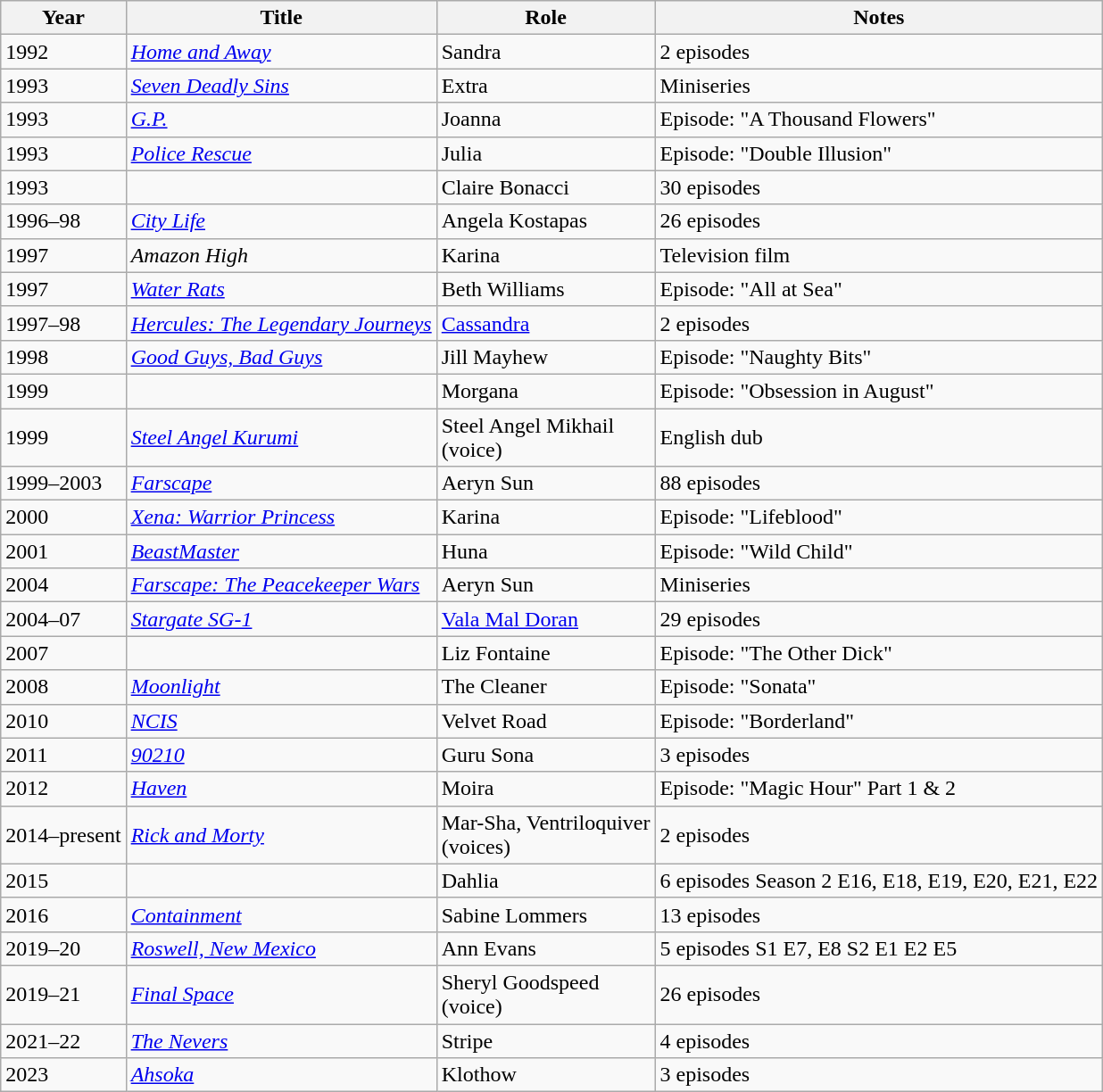<table class="wikitable sortable">
<tr>
<th>Year</th>
<th>Title</th>
<th>Role</th>
<th class="unsortable">Notes</th>
</tr>
<tr>
<td>1992</td>
<td><em><a href='#'>Home and Away</a></em></td>
<td>Sandra</td>
<td>2 episodes</td>
</tr>
<tr>
<td>1993</td>
<td><em><a href='#'>Seven Deadly Sins</a></em></td>
<td>Extra</td>
<td>Miniseries</td>
</tr>
<tr>
<td>1993</td>
<td><em><a href='#'>G.P.</a></em></td>
<td>Joanna</td>
<td>Episode: "A Thousand Flowers"</td>
</tr>
<tr>
<td>1993</td>
<td><em><a href='#'>Police Rescue</a></em></td>
<td>Julia</td>
<td>Episode: "Double Illusion"</td>
</tr>
<tr>
<td>1993</td>
<td><em></em></td>
<td>Claire Bonacci</td>
<td>30 episodes</td>
</tr>
<tr>
<td>1996–98</td>
<td><em><a href='#'>City Life</a></em></td>
<td>Angela Kostapas</td>
<td>26 episodes</td>
</tr>
<tr>
<td>1997</td>
<td><em>Amazon High</em></td>
<td>Karina</td>
<td>Television film</td>
</tr>
<tr>
<td>1997</td>
<td><em><a href='#'>Water Rats</a></em></td>
<td>Beth Williams</td>
<td>Episode: "All at Sea"</td>
</tr>
<tr>
<td>1997–98</td>
<td><em><a href='#'>Hercules: The Legendary Journeys</a></em></td>
<td><a href='#'>Cassandra</a></td>
<td>2 episodes</td>
</tr>
<tr>
<td>1998</td>
<td><em><a href='#'>Good Guys, Bad Guys</a></em></td>
<td>Jill Mayhew</td>
<td>Episode: "Naughty Bits"</td>
</tr>
<tr>
<td>1999</td>
<td><em></em></td>
<td>Morgana</td>
<td>Episode: "Obsession in August"</td>
</tr>
<tr>
<td>1999</td>
<td><em><a href='#'>Steel Angel Kurumi</a></em></td>
<td>Steel Angel Mikhail<br>(voice)</td>
<td>English dub</td>
</tr>
<tr>
<td>1999–2003</td>
<td><em><a href='#'>Farscape</a></em></td>
<td>Aeryn Sun</td>
<td>88 episodes</td>
</tr>
<tr>
<td>2000</td>
<td><em><a href='#'>Xena: Warrior Princess</a></em></td>
<td>Karina</td>
<td>Episode: "Lifeblood"</td>
</tr>
<tr>
<td>2001</td>
<td><em><a href='#'>BeastMaster</a></em></td>
<td>Huna</td>
<td>Episode: "Wild Child"</td>
</tr>
<tr>
<td>2004</td>
<td><em><a href='#'>Farscape: The Peacekeeper Wars</a></em></td>
<td>Aeryn Sun</td>
<td>Miniseries</td>
</tr>
<tr>
<td>2004–07</td>
<td><em><a href='#'>Stargate SG-1</a></em></td>
<td><a href='#'>Vala Mal Doran</a></td>
<td>29 episodes</td>
</tr>
<tr>
<td>2007</td>
<td><em></em></td>
<td>Liz Fontaine</td>
<td>Episode: "The Other Dick"</td>
</tr>
<tr>
<td>2008</td>
<td><em><a href='#'>Moonlight</a></em></td>
<td>The Cleaner</td>
<td>Episode: "Sonata"</td>
</tr>
<tr>
<td>2010</td>
<td><em><a href='#'>NCIS</a></em></td>
<td>Velvet Road</td>
<td>Episode: "Borderland"</td>
</tr>
<tr>
<td>2011</td>
<td><em><a href='#'>90210</a></em></td>
<td>Guru Sona</td>
<td>3 episodes</td>
</tr>
<tr>
<td>2012</td>
<td><em><a href='#'>Haven</a></em></td>
<td>Moira</td>
<td>Episode: "Magic Hour" Part 1 & 2</td>
</tr>
<tr>
<td>2014–present</td>
<td><em><a href='#'>Rick and Morty</a></em></td>
<td>Mar-Sha, Ventriloquiver <br> (voices)</td>
<td>2 episodes</td>
</tr>
<tr>
<td>2015</td>
<td><em></em></td>
<td>Dahlia</td>
<td>6 episodes Season 2  E16, E18, E19, E20, E21, E22</td>
</tr>
<tr>
<td>2016</td>
<td><em><a href='#'>Containment</a></em></td>
<td>Sabine Lommers</td>
<td>13 episodes</td>
</tr>
<tr>
<td>2019–20</td>
<td><em><a href='#'>Roswell, New Mexico</a></em></td>
<td>Ann Evans</td>
<td>5 episodes S1 E7, E8 S2 E1 E2 E5</td>
</tr>
<tr>
<td>2019–21</td>
<td><em><a href='#'>Final Space</a></em></td>
<td>Sheryl Goodspeed <br> (voice)</td>
<td>26 episodes</td>
</tr>
<tr>
<td>2021–22</td>
<td><em><a href='#'>The Nevers</a></em></td>
<td>Stripe</td>
<td>4 episodes</td>
</tr>
<tr>
<td>2023</td>
<td><em><a href='#'>Ahsoka</a></em></td>
<td>Klothow</td>
<td>3 episodes</td>
</tr>
</table>
